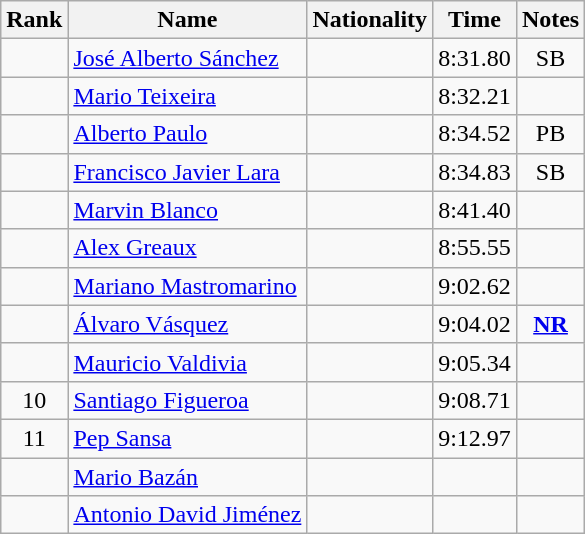<table class="wikitable sortable" style="text-align:center">
<tr>
<th>Rank</th>
<th>Name</th>
<th>Nationality</th>
<th>Time</th>
<th>Notes</th>
</tr>
<tr>
<td></td>
<td align=left><a href='#'>José Alberto Sánchez</a></td>
<td align=left></td>
<td>8:31.80</td>
<td>SB</td>
</tr>
<tr>
<td></td>
<td align=left><a href='#'>Mario Teixeira</a></td>
<td align=left></td>
<td>8:32.21</td>
<td></td>
</tr>
<tr>
<td></td>
<td align=left><a href='#'>Alberto Paulo</a></td>
<td align=left></td>
<td>8:34.52</td>
<td>PB</td>
</tr>
<tr>
<td></td>
<td align=left><a href='#'>Francisco Javier Lara</a></td>
<td align=left></td>
<td>8:34.83</td>
<td>SB</td>
</tr>
<tr>
<td></td>
<td align=left><a href='#'>Marvin Blanco</a></td>
<td align=left></td>
<td>8:41.40</td>
<td></td>
</tr>
<tr>
<td></td>
<td align=left><a href='#'>Alex Greaux</a></td>
<td align=left></td>
<td>8:55.55</td>
<td></td>
</tr>
<tr>
<td></td>
<td align=left><a href='#'>Mariano Mastromarino</a></td>
<td align=left></td>
<td>9:02.62</td>
<td></td>
</tr>
<tr>
<td></td>
<td align=left><a href='#'>Álvaro Vásquez</a></td>
<td align=left></td>
<td>9:04.02</td>
<td><strong><a href='#'>NR</a></strong></td>
</tr>
<tr>
<td></td>
<td align=left><a href='#'>Mauricio Valdivia</a></td>
<td align=left></td>
<td>9:05.34</td>
<td></td>
</tr>
<tr>
<td>10</td>
<td align=left><a href='#'>Santiago Figueroa</a></td>
<td align=left></td>
<td>9:08.71</td>
<td></td>
</tr>
<tr>
<td>11</td>
<td align=left><a href='#'>Pep Sansa</a></td>
<td align=left></td>
<td>9:12.97</td>
<td></td>
</tr>
<tr>
<td></td>
<td align=left><a href='#'>Mario Bazán</a></td>
<td align=left></td>
<td></td>
<td></td>
</tr>
<tr>
<td></td>
<td align=left><a href='#'>Antonio David Jiménez</a></td>
<td align=left></td>
<td></td>
<td></td>
</tr>
</table>
